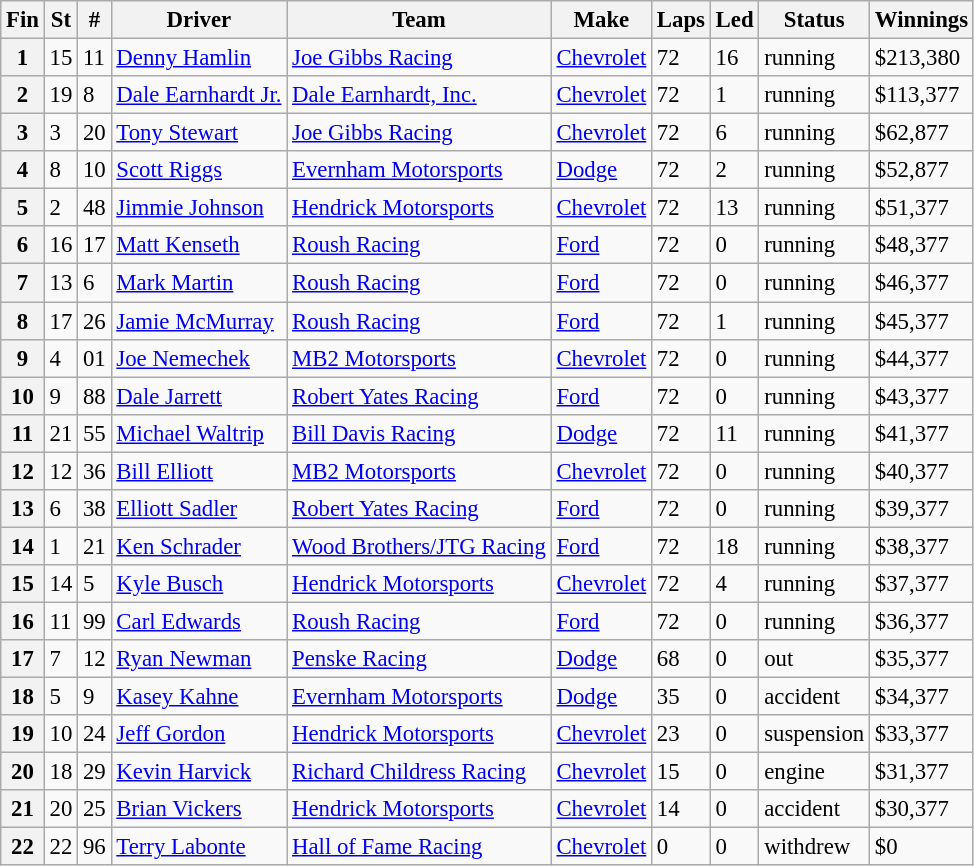<table class="wikitable sortable" style="font-size:95%">
<tr>
<th>Fin</th>
<th>St</th>
<th>#</th>
<th>Driver</th>
<th>Team</th>
<th>Make</th>
<th>Laps</th>
<th>Led</th>
<th>Status</th>
<th>Winnings</th>
</tr>
<tr>
<th>1</th>
<td>15</td>
<td>11</td>
<td><a href='#'>Denny Hamlin</a></td>
<td><a href='#'>Joe Gibbs Racing</a></td>
<td><a href='#'>Chevrolet</a></td>
<td>72</td>
<td>16</td>
<td>running</td>
<td>$213,380</td>
</tr>
<tr>
<th>2</th>
<td>19</td>
<td>8</td>
<td><a href='#'>Dale Earnhardt Jr.</a></td>
<td><a href='#'>Dale Earnhardt, Inc.</a></td>
<td><a href='#'>Chevrolet</a></td>
<td>72</td>
<td>1</td>
<td>running</td>
<td>$113,377</td>
</tr>
<tr>
<th>3</th>
<td>3</td>
<td>20</td>
<td><a href='#'>Tony Stewart</a></td>
<td><a href='#'>Joe Gibbs Racing</a></td>
<td><a href='#'>Chevrolet</a></td>
<td>72</td>
<td>6</td>
<td>running</td>
<td>$62,877</td>
</tr>
<tr>
<th>4</th>
<td>8</td>
<td>10</td>
<td><a href='#'>Scott Riggs</a></td>
<td><a href='#'>Evernham Motorsports</a></td>
<td><a href='#'>Dodge</a></td>
<td>72</td>
<td>2</td>
<td>running</td>
<td>$52,877</td>
</tr>
<tr>
<th>5</th>
<td>2</td>
<td>48</td>
<td><a href='#'>Jimmie Johnson</a></td>
<td><a href='#'>Hendrick Motorsports</a></td>
<td><a href='#'>Chevrolet</a></td>
<td>72</td>
<td>13</td>
<td>running</td>
<td>$51,377</td>
</tr>
<tr>
<th>6</th>
<td>16</td>
<td>17</td>
<td><a href='#'>Matt Kenseth</a></td>
<td><a href='#'>Roush Racing</a></td>
<td><a href='#'>Ford</a></td>
<td>72</td>
<td>0</td>
<td>running</td>
<td>$48,377</td>
</tr>
<tr>
<th>7</th>
<td>13</td>
<td>6</td>
<td><a href='#'>Mark Martin</a></td>
<td><a href='#'>Roush Racing</a></td>
<td><a href='#'>Ford</a></td>
<td>72</td>
<td>0</td>
<td>running</td>
<td>$46,377</td>
</tr>
<tr>
<th>8</th>
<td>17</td>
<td>26</td>
<td><a href='#'>Jamie McMurray</a></td>
<td><a href='#'>Roush Racing</a></td>
<td><a href='#'>Ford</a></td>
<td>72</td>
<td>1</td>
<td>running</td>
<td>$45,377</td>
</tr>
<tr>
<th>9</th>
<td>4</td>
<td>01</td>
<td><a href='#'>Joe Nemechek</a></td>
<td><a href='#'>MB2 Motorsports</a></td>
<td><a href='#'>Chevrolet</a></td>
<td>72</td>
<td>0</td>
<td>running</td>
<td>$44,377</td>
</tr>
<tr>
<th>10</th>
<td>9</td>
<td>88</td>
<td><a href='#'>Dale Jarrett</a></td>
<td><a href='#'>Robert Yates Racing</a></td>
<td><a href='#'>Ford</a></td>
<td>72</td>
<td>0</td>
<td>running</td>
<td>$43,377</td>
</tr>
<tr>
<th>11</th>
<td>21</td>
<td>55</td>
<td><a href='#'>Michael Waltrip</a></td>
<td><a href='#'>Bill Davis Racing</a></td>
<td><a href='#'>Dodge</a></td>
<td>72</td>
<td>11</td>
<td>running</td>
<td>$41,377</td>
</tr>
<tr>
<th>12</th>
<td>12</td>
<td>36</td>
<td><a href='#'>Bill Elliott</a></td>
<td><a href='#'>MB2 Motorsports</a></td>
<td><a href='#'>Chevrolet</a></td>
<td>72</td>
<td>0</td>
<td>running</td>
<td>$40,377</td>
</tr>
<tr>
<th>13</th>
<td>6</td>
<td>38</td>
<td><a href='#'>Elliott Sadler</a></td>
<td><a href='#'>Robert Yates Racing</a></td>
<td><a href='#'>Ford</a></td>
<td>72</td>
<td>0</td>
<td>running</td>
<td>$39,377</td>
</tr>
<tr>
<th>14</th>
<td>1</td>
<td>21</td>
<td><a href='#'>Ken Schrader</a></td>
<td><a href='#'>Wood Brothers/JTG Racing</a></td>
<td><a href='#'>Ford</a></td>
<td>72</td>
<td>18</td>
<td>running</td>
<td>$38,377</td>
</tr>
<tr>
<th>15</th>
<td>14</td>
<td>5</td>
<td><a href='#'>Kyle Busch</a></td>
<td><a href='#'>Hendrick Motorsports</a></td>
<td><a href='#'>Chevrolet</a></td>
<td>72</td>
<td>4</td>
<td>running</td>
<td>$37,377</td>
</tr>
<tr>
<th>16</th>
<td>11</td>
<td>99</td>
<td><a href='#'>Carl Edwards</a></td>
<td><a href='#'>Roush Racing</a></td>
<td><a href='#'>Ford</a></td>
<td>72</td>
<td>0</td>
<td>running</td>
<td>$36,377</td>
</tr>
<tr>
<th>17</th>
<td>7</td>
<td>12</td>
<td><a href='#'>Ryan Newman</a></td>
<td><a href='#'>Penske Racing</a></td>
<td><a href='#'>Dodge</a></td>
<td>68</td>
<td>0</td>
<td>out</td>
<td>$35,377</td>
</tr>
<tr>
<th>18</th>
<td>5</td>
<td>9</td>
<td><a href='#'>Kasey Kahne</a></td>
<td><a href='#'>Evernham Motorsports</a></td>
<td><a href='#'>Dodge</a></td>
<td>35</td>
<td>0</td>
<td>accident</td>
<td>$34,377</td>
</tr>
<tr>
<th>19</th>
<td>10</td>
<td>24</td>
<td><a href='#'>Jeff Gordon</a></td>
<td><a href='#'>Hendrick Motorsports</a></td>
<td><a href='#'>Chevrolet</a></td>
<td>23</td>
<td>0</td>
<td>suspension</td>
<td>$33,377</td>
</tr>
<tr>
<th>20</th>
<td>18</td>
<td>29</td>
<td><a href='#'>Kevin Harvick</a></td>
<td><a href='#'>Richard Childress Racing</a></td>
<td><a href='#'>Chevrolet</a></td>
<td>15</td>
<td>0</td>
<td>engine</td>
<td>$31,377</td>
</tr>
<tr>
<th>21</th>
<td>20</td>
<td>25</td>
<td><a href='#'>Brian Vickers</a></td>
<td><a href='#'>Hendrick Motorsports</a></td>
<td><a href='#'>Chevrolet</a></td>
<td>14</td>
<td>0</td>
<td>accident</td>
<td>$30,377</td>
</tr>
<tr>
<th>22</th>
<td>22</td>
<td>96</td>
<td><a href='#'>Terry Labonte</a></td>
<td><a href='#'>Hall of Fame Racing</a></td>
<td><a href='#'>Chevrolet</a></td>
<td>0</td>
<td>0</td>
<td>withdrew</td>
<td>$0</td>
</tr>
</table>
